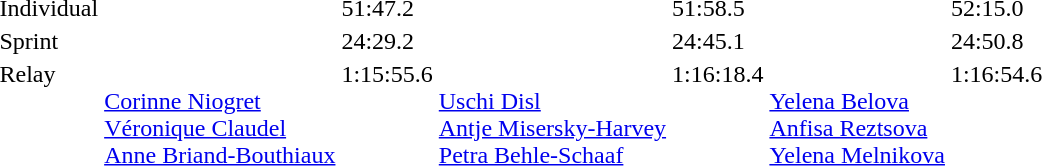<table>
<tr valign="top">
<td>Individual<br></td>
<td></td>
<td>51:47.2</td>
<td></td>
<td>51:58.5</td>
<td></td>
<td>52:15.0</td>
</tr>
<tr valign="top">
<td>Sprint<br></td>
<td></td>
<td>24:29.2</td>
<td></td>
<td>24:45.1</td>
<td></td>
<td>24:50.8</td>
</tr>
<tr valign="top">
<td>Relay<br></td>
<td><br><a href='#'>Corinne Niogret</a><br><a href='#'>Véronique Claudel</a><br><a href='#'>Anne Briand-Bouthiaux</a></td>
<td>1:15:55.6</td>
<td><br><a href='#'>Uschi Disl</a><br><a href='#'>Antje Misersky-Harvey</a><br><a href='#'>Petra Behle-Schaaf</a></td>
<td>1:16:18.4</td>
<td><br><a href='#'>Yelena Belova</a><br><a href='#'>Anfisa Reztsova</a><br><a href='#'>Yelena Melnikova</a></td>
<td>1:16:54.6</td>
</tr>
</table>
